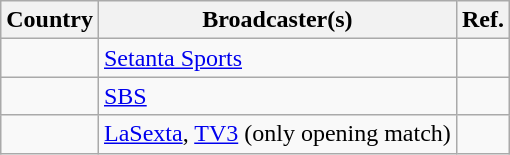<table class="wikitable">
<tr>
<th>Country</th>
<th>Broadcaster(s)</th>
<th>Ref.</th>
</tr>
<tr>
<td></td>
<td><a href='#'>Setanta Sports</a></td>
<td></td>
</tr>
<tr>
<td></td>
<td><a href='#'>SBS</a></td>
<td></td>
</tr>
<tr>
<td></td>
<td><a href='#'>LaSexta</a>, <a href='#'>TV3</a> (only opening match)</td>
<td></td>
</tr>
</table>
